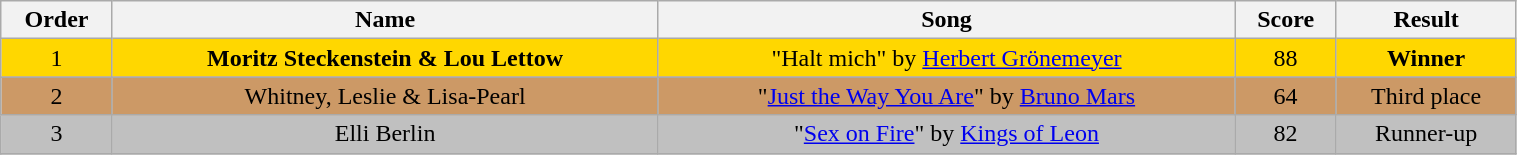<table class="wikitable sortable collapsed" style="text-align:center; width:80%;">
<tr style="text-align:Center; background:#cc;">
<th>Order</th>
<th>Name</th>
<th>Song</th>
<th>Score</th>
<th>Result</th>
</tr>
<tr style="background:gold">
<td>1</td>
<td><strong>Moritz Steckenstein & Lou Lettow</strong></td>
<td>"Halt mich" by <a href='#'>Herbert Grönemeyer</a></td>
<td>88</td>
<td><strong>Winner</strong></td>
</tr>
<tr style="background:#c96">
<td>2</td>
<td>Whitney, Leslie & Lisa-Pearl</td>
<td>"<a href='#'>Just the Way You Are</a>" by <a href='#'>Bruno Mars</a></td>
<td>64</td>
<td>Third place</td>
</tr>
<tr style="background:silver">
<td>3</td>
<td>Elli Berlin</td>
<td>"<a href='#'>Sex on Fire</a>" by <a href='#'>Kings of Leon</a></td>
<td>82</td>
<td>Runner-up</td>
</tr>
<tr>
</tr>
</table>
